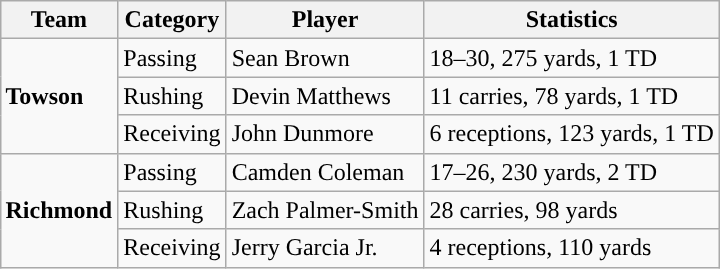<table class="wikitable" style="float: right;">
<tr>
<th>Team</th>
<th>Category</th>
<th>Player</th>
<th>Statistics</th>
</tr>
<tr>
<td rowspan=3><strong>Towson</strong></td>
<td>Passing</td>
<td>Sean Brown</td>
<td>18–30, 275 yards, 1 TD</td>
</tr>
<tr>
<td>Rushing</td>
<td>Devin Matthews</td>
<td>11 carries, 78 yards, 1 TD</td>
</tr>
<tr>
<td>Receiving</td>
<td>John Dunmore</td>
<td>6 receptions, 123 yards, 1 TD</td>
</tr>
<tr>
<td rowspan=3><strong>Richmond</strong></td>
<td>Passing</td>
<td>Camden Coleman</td>
<td>17–26, 230 yards, 2 TD</td>
</tr>
<tr>
<td>Rushing</td>
<td>Zach Palmer-Smith</td>
<td>28 carries, 98 yards</td>
</tr>
<tr>
<td>Receiving</td>
<td>Jerry Garcia Jr.</td>
<td>4 receptions, 110 yards</td>
</tr>
</table>
